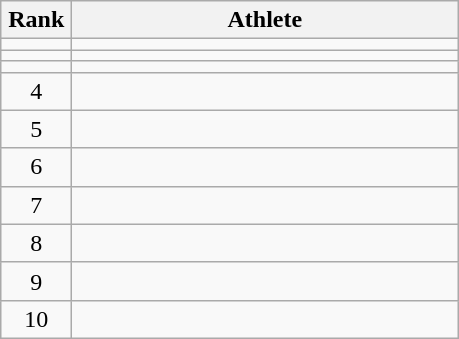<table class="wikitable" style="text-align: center;">
<tr>
<th width=40>Rank</th>
<th width=250>Athlete</th>
</tr>
<tr>
<td></td>
<td align="left"></td>
</tr>
<tr>
<td></td>
<td align="left"></td>
</tr>
<tr>
<td></td>
<td align="left"></td>
</tr>
<tr>
<td>4</td>
<td align="left"></td>
</tr>
<tr>
<td>5</td>
<td align="left"></td>
</tr>
<tr>
<td>6</td>
<td align="left"></td>
</tr>
<tr>
<td>7</td>
<td align="left"></td>
</tr>
<tr>
<td>8</td>
<td align="left"></td>
</tr>
<tr>
<td>9</td>
<td align="left"></td>
</tr>
<tr>
<td>10</td>
<td align="left"></td>
</tr>
</table>
